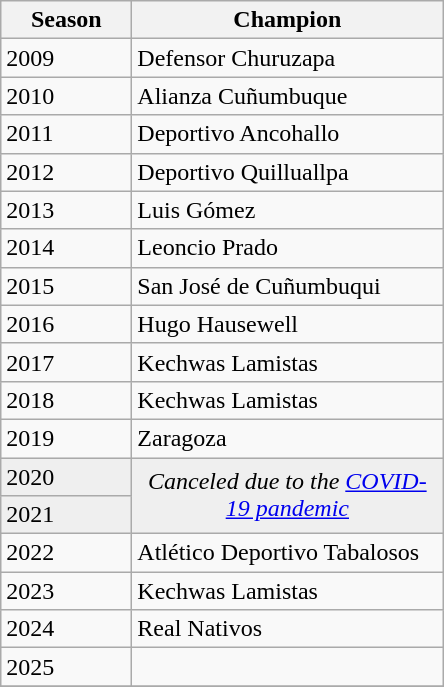<table class="wikitable sortable">
<tr>
<th width=80px>Season</th>
<th width=200px>Champion</th>
</tr>
<tr>
<td>2009</td>
<td>Defensor Churuzapa</td>
</tr>
<tr>
<td>2010</td>
<td>Alianza Cuñumbuque</td>
</tr>
<tr>
<td>2011</td>
<td>Deportivo Ancohallo</td>
</tr>
<tr>
<td>2012</td>
<td>Deportivo Quilluallpa</td>
</tr>
<tr>
<td>2013</td>
<td>Luis Gómez</td>
</tr>
<tr>
<td>2014</td>
<td>Leoncio Prado</td>
</tr>
<tr>
<td>2015</td>
<td>San José de Cuñumbuqui</td>
</tr>
<tr>
<td>2016</td>
<td>Hugo Hausewell</td>
</tr>
<tr>
<td>2017</td>
<td>Kechwas Lamistas</td>
</tr>
<tr>
<td>2018</td>
<td>Kechwas Lamistas</td>
</tr>
<tr>
<td>2019</td>
<td>Zaragoza</td>
</tr>
<tr bgcolor=#efefef>
<td>2020</td>
<td rowspan=2 colspan="1" align=center><em>Canceled due to the <a href='#'>COVID-19 pandemic</a></em></td>
</tr>
<tr bgcolor=#efefef>
<td>2021</td>
</tr>
<tr>
<td>2022</td>
<td>Atlético Deportivo Tabalosos</td>
</tr>
<tr>
<td>2023</td>
<td>Kechwas Lamistas</td>
</tr>
<tr>
<td>2024</td>
<td>Real Nativos</td>
</tr>
<tr>
<td>2025</td>
<td></td>
</tr>
<tr>
</tr>
</table>
